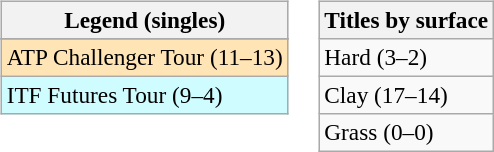<table>
<tr valign=top>
<td><br><table class=wikitable style=font-size:97%>
<tr>
<th>Legend (singles)</th>
</tr>
<tr bgcolor=e5d1cb>
</tr>
<tr bgcolor=moccasin>
<td>ATP Challenger Tour (11–13)</td>
</tr>
<tr bgcolor=cffcff>
<td>ITF Futures Tour (9–4)</td>
</tr>
</table>
</td>
<td><br><table class=wikitable style=font-size:97%>
<tr>
<th>Titles by surface</th>
</tr>
<tr>
<td>Hard (3–2)</td>
</tr>
<tr>
<td>Clay (17–14)</td>
</tr>
<tr>
<td>Grass (0–0)</td>
</tr>
</table>
</td>
</tr>
</table>
